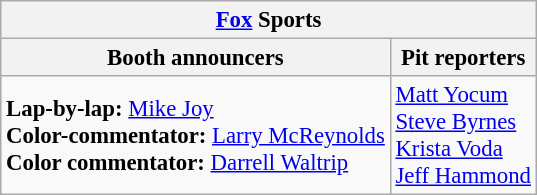<table class="wikitable" style="font-size: 95%;">
<tr>
<th colspan="2"><a href='#'>Fox</a> Sports</th>
</tr>
<tr>
<th>Booth announcers</th>
<th>Pit reporters</th>
</tr>
<tr>
<td><strong>Lap-by-lap:</strong> <a href='#'>Mike Joy</a><br><strong>Color-commentator:</strong> <a href='#'>Larry McReynolds</a><br><strong>Color commentator:</strong> <a href='#'>Darrell Waltrip</a></td>
<td><a href='#'>Matt Yocum</a><br><a href='#'>Steve Byrnes</a><br><a href='#'>Krista Voda</a><br><a href='#'>Jeff Hammond</a></td>
</tr>
</table>
